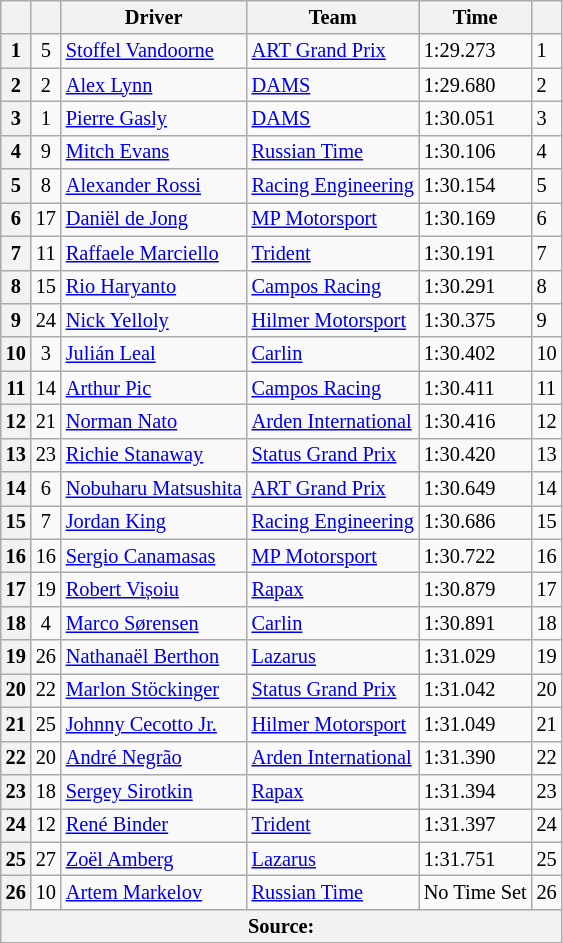<table class="wikitable" style="font-size:85%">
<tr>
<th></th>
<th></th>
<th>Driver</th>
<th>Team</th>
<th>Time</th>
<th></th>
</tr>
<tr>
<th>1</th>
<td align="center">5</td>
<td> <a href='#'>Stoffel Vandoorne</a></td>
<td><a href='#'>ART Grand Prix</a></td>
<td>1:29.273</td>
<td>1</td>
</tr>
<tr>
<th>2</th>
<td align="center">2</td>
<td> <a href='#'>Alex Lynn</a></td>
<td><a href='#'>DAMS</a></td>
<td>1:29.680</td>
<td>2</td>
</tr>
<tr>
<th>3</th>
<td align="center">1</td>
<td> <a href='#'>Pierre Gasly</a></td>
<td><a href='#'>DAMS</a></td>
<td>1:30.051</td>
<td>3</td>
</tr>
<tr>
<th>4</th>
<td align="center">9</td>
<td> <a href='#'>Mitch Evans</a></td>
<td><a href='#'>Russian Time</a></td>
<td>1:30.106</td>
<td>4</td>
</tr>
<tr>
<th>5</th>
<td align="center">8</td>
<td> <a href='#'>Alexander Rossi</a></td>
<td><a href='#'>Racing Engineering</a></td>
<td>1:30.154</td>
<td>5</td>
</tr>
<tr>
<th>6</th>
<td align="center">17</td>
<td> <a href='#'>Daniël de Jong</a></td>
<td><a href='#'>MP Motorsport</a></td>
<td>1:30.169</td>
<td>6</td>
</tr>
<tr>
<th>7</th>
<td align="center">11</td>
<td> <a href='#'>Raffaele Marciello</a></td>
<td><a href='#'>Trident</a></td>
<td>1:30.191</td>
<td>7</td>
</tr>
<tr>
<th>8</th>
<td align="center">15</td>
<td> <a href='#'>Rio Haryanto</a></td>
<td><a href='#'>Campos Racing</a></td>
<td>1:30.291</td>
<td>8</td>
</tr>
<tr>
<th>9</th>
<td align="center">24</td>
<td> <a href='#'>Nick Yelloly</a></td>
<td><a href='#'>Hilmer Motorsport</a></td>
<td>1:30.375</td>
<td>9</td>
</tr>
<tr>
<th>10</th>
<td align="center">3</td>
<td> <a href='#'>Julián Leal</a></td>
<td><a href='#'>Carlin</a></td>
<td>1:30.402</td>
<td>10</td>
</tr>
<tr>
<th>11</th>
<td align="center">14</td>
<td> <a href='#'>Arthur Pic</a></td>
<td><a href='#'>Campos Racing</a></td>
<td>1:30.411</td>
<td>11</td>
</tr>
<tr>
<th>12</th>
<td align="center">21</td>
<td> <a href='#'>Norman Nato</a></td>
<td><a href='#'>Arden International</a></td>
<td>1:30.416</td>
<td>12</td>
</tr>
<tr>
<th>13</th>
<td align="center">23</td>
<td> <a href='#'>Richie Stanaway</a></td>
<td><a href='#'>Status Grand Prix</a></td>
<td>1:30.420</td>
<td>13</td>
</tr>
<tr>
<th>14</th>
<td align="center">6</td>
<td> <a href='#'>Nobuharu Matsushita</a></td>
<td><a href='#'>ART Grand Prix</a></td>
<td>1:30.649</td>
<td>14</td>
</tr>
<tr>
<th>15</th>
<td align="center">7</td>
<td> <a href='#'>Jordan King</a></td>
<td><a href='#'>Racing Engineering</a></td>
<td>1:30.686</td>
<td>15</td>
</tr>
<tr>
<th>16</th>
<td align="center">16</td>
<td> <a href='#'>Sergio Canamasas</a></td>
<td><a href='#'>MP Motorsport</a></td>
<td>1:30.722</td>
<td>16</td>
</tr>
<tr>
<th>17</th>
<td align="center">19</td>
<td> <a href='#'>Robert Vișoiu</a></td>
<td><a href='#'>Rapax</a></td>
<td>1:30.879</td>
<td>17</td>
</tr>
<tr>
<th>18</th>
<td align="center">4</td>
<td> <a href='#'>Marco Sørensen</a></td>
<td><a href='#'>Carlin</a></td>
<td>1:30.891</td>
<td>18</td>
</tr>
<tr>
<th>19</th>
<td align="center">26</td>
<td> <a href='#'>Nathanaël Berthon</a></td>
<td><a href='#'>Lazarus</a></td>
<td>1:31.029</td>
<td>19</td>
</tr>
<tr>
<th>20</th>
<td align="center">22</td>
<td> <a href='#'>Marlon Stöckinger</a></td>
<td><a href='#'>Status Grand Prix</a></td>
<td>1:31.042</td>
<td>20</td>
</tr>
<tr>
<th>21</th>
<td align="center">25</td>
<td> <a href='#'>Johnny Cecotto Jr.</a></td>
<td><a href='#'>Hilmer Motorsport</a></td>
<td>1:31.049</td>
<td>21</td>
</tr>
<tr>
<th>22</th>
<td align="center">20</td>
<td> <a href='#'>André Negrão</a></td>
<td><a href='#'>Arden International</a></td>
<td>1:31.390</td>
<td>22</td>
</tr>
<tr>
<th>23</th>
<td align="center">18</td>
<td> <a href='#'>Sergey Sirotkin</a></td>
<td><a href='#'>Rapax</a></td>
<td>1:31.394</td>
<td>23</td>
</tr>
<tr>
<th>24</th>
<td align="center">12</td>
<td> <a href='#'>René Binder</a></td>
<td><a href='#'>Trident</a></td>
<td>1:31.397</td>
<td>24</td>
</tr>
<tr>
<th>25</th>
<td align="center">27</td>
<td> <a href='#'>Zoël Amberg</a></td>
<td><a href='#'>Lazarus</a></td>
<td>1:31.751</td>
<td>25</td>
</tr>
<tr>
<th>26</th>
<td align="center">10</td>
<td> <a href='#'>Artem Markelov</a></td>
<td><a href='#'>Russian Time</a></td>
<td>No Time Set</td>
<td>26</td>
</tr>
<tr>
<th colspan="6">Source:</th>
</tr>
<tr>
</tr>
</table>
